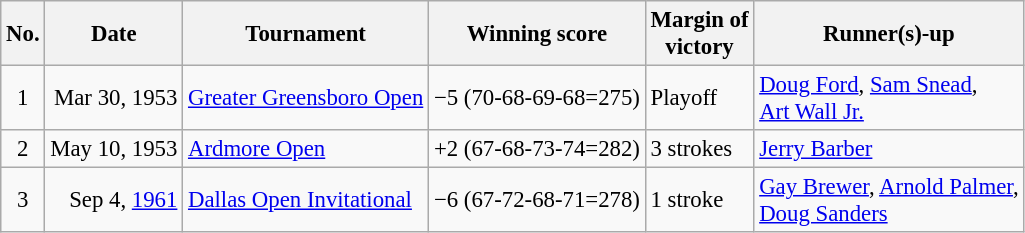<table class="wikitable" style="font-size:95%;">
<tr>
<th>No.</th>
<th>Date</th>
<th>Tournament</th>
<th>Winning score</th>
<th>Margin of<br>victory</th>
<th>Runner(s)-up</th>
</tr>
<tr>
<td align=center>1</td>
<td align=right>Mar 30, 1953</td>
<td><a href='#'>Greater Greensboro Open</a></td>
<td>−5 (70-68-69-68=275)</td>
<td>Playoff</td>
<td> <a href='#'>Doug Ford</a>,  <a href='#'>Sam Snead</a>,<br> <a href='#'>Art Wall Jr.</a></td>
</tr>
<tr>
<td align=center>2</td>
<td align=right>May 10, 1953</td>
<td><a href='#'>Ardmore Open</a></td>
<td>+2 (67-68-73-74=282)</td>
<td>3 strokes</td>
<td> <a href='#'>Jerry Barber</a></td>
</tr>
<tr>
<td align=center>3</td>
<td align=right>Sep 4, <a href='#'>1961</a></td>
<td><a href='#'>Dallas Open Invitational</a></td>
<td>−6 (67-72-68-71=278)</td>
<td>1 stroke</td>
<td> <a href='#'>Gay Brewer</a>,  <a href='#'>Arnold Palmer</a>,<br> <a href='#'>Doug Sanders</a></td>
</tr>
</table>
